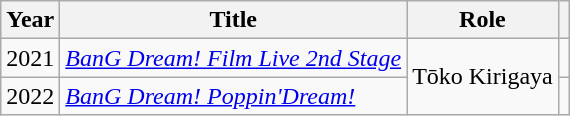<table class="wikitable sortable">
<tr>
<th>Year</th>
<th>Title</th>
<th>Role</th>
<th class="unsortable"></th>
</tr>
<tr>
<td>2021</td>
<td><em><a href='#'>BanG Dream! Film Live 2nd Stage</a></em></td>
<td rowspan="2">Tōko Kirigaya</td>
<td></td>
</tr>
<tr>
<td>2022</td>
<td><em><a href='#'>BanG Dream! Poppin'Dream!</a></em></td>
<td></td>
</tr>
</table>
